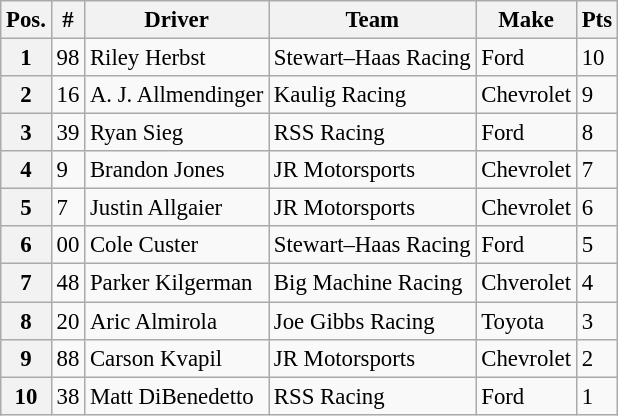<table class="wikitable" style="font-size:95%">
<tr>
<th>Pos.</th>
<th>#</th>
<th>Driver</th>
<th>Team</th>
<th>Make</th>
<th>Pts</th>
</tr>
<tr>
<th>1</th>
<td>98</td>
<td>Riley Herbst</td>
<td>Stewart–Haas Racing</td>
<td>Ford</td>
<td>10</td>
</tr>
<tr>
<th>2</th>
<td>16</td>
<td>A. J. Allmendinger</td>
<td>Kaulig Racing</td>
<td>Chevrolet</td>
<td>9</td>
</tr>
<tr>
<th>3</th>
<td>39</td>
<td>Ryan Sieg</td>
<td>RSS Racing</td>
<td>Ford</td>
<td>8</td>
</tr>
<tr>
<th>4</th>
<td>9</td>
<td>Brandon Jones</td>
<td>JR Motorsports</td>
<td>Chevrolet</td>
<td>7</td>
</tr>
<tr>
<th>5</th>
<td>7</td>
<td>Justin Allgaier</td>
<td>JR Motorsports</td>
<td>Chevrolet</td>
<td>6</td>
</tr>
<tr>
<th>6</th>
<td>00</td>
<td>Cole Custer</td>
<td>Stewart–Haas Racing</td>
<td>Ford</td>
<td>5</td>
</tr>
<tr>
<th>7</th>
<td>48</td>
<td>Parker Kilgerman</td>
<td>Big Machine Racing</td>
<td>Chverolet</td>
<td>4</td>
</tr>
<tr>
<th>8</th>
<td>20</td>
<td>Aric Almirola</td>
<td>Joe Gibbs Racing</td>
<td>Toyota</td>
<td>3</td>
</tr>
<tr>
<th>9</th>
<td>88</td>
<td>Carson Kvapil</td>
<td>JR Motorsports</td>
<td>Chevrolet</td>
<td>2</td>
</tr>
<tr>
<th>10</th>
<td>38</td>
<td>Matt DiBenedetto</td>
<td>RSS Racing</td>
<td>Ford</td>
<td>1</td>
</tr>
</table>
